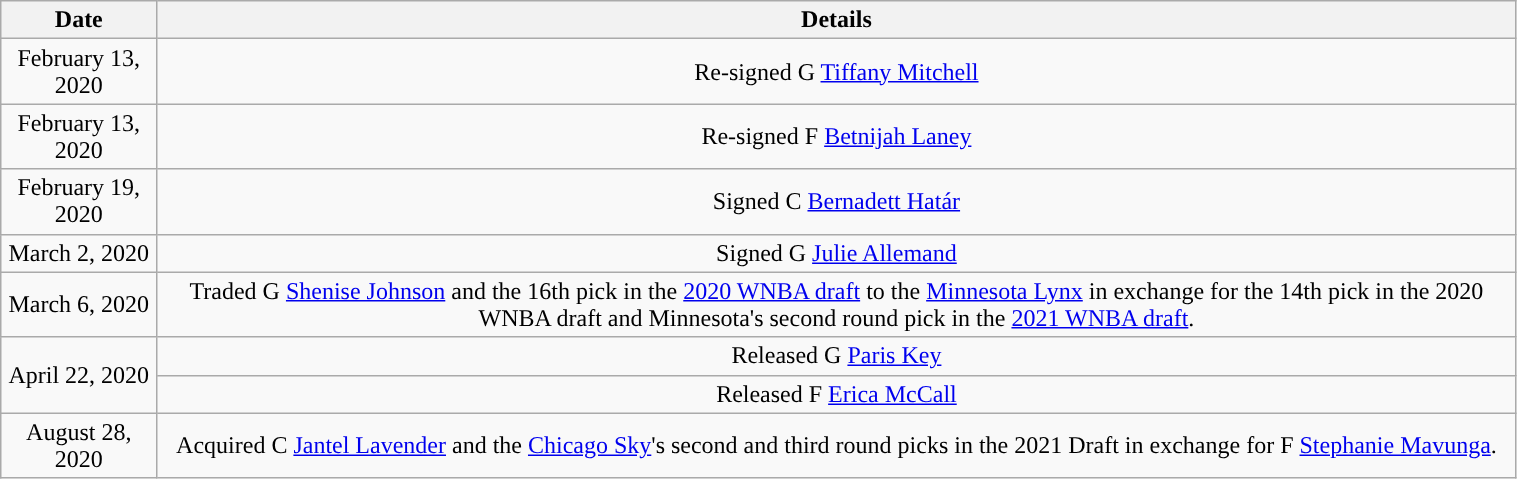<table class="wikitable" style="width:80%; text-align: center;">
<tr>
<th>Date</th>
<th>Details</th>
</tr>
<tr>
<td>February 13, 2020</td>
<td>Re-signed G <a href='#'>Tiffany Mitchell</a></td>
</tr>
<tr>
<td>February 13, 2020</td>
<td>Re-signed F <a href='#'>Betnijah Laney</a></td>
</tr>
<tr>
<td>February 19, 2020</td>
<td>Signed C <a href='#'>Bernadett Határ</a></td>
</tr>
<tr>
<td>March 2, 2020</td>
<td>Signed G <a href='#'>Julie Allemand</a></td>
</tr>
<tr>
<td>March 6, 2020</td>
<td>Traded G <a href='#'>Shenise Johnson</a> and the 16th pick in the <a href='#'>2020 WNBA draft</a> to the <a href='#'>Minnesota Lynx</a> in exchange for the 14th pick in the 2020 WNBA draft and Minnesota's second round pick in the <a href='#'>2021 WNBA draft</a>.</td>
</tr>
<tr>
<td rowspan=2>April 22, 2020</td>
<td>Released G <a href='#'>Paris Key</a></td>
</tr>
<tr>
<td>Released F <a href='#'>Erica McCall</a></td>
</tr>
<tr>
<td>August 28, 2020</td>
<td>Acquired C <a href='#'>Jantel Lavender</a> and the <a href='#'>Chicago Sky</a>'s second and third round picks in the 2021 Draft in exchange for F <a href='#'>Stephanie Mavunga</a>.</td>
</tr>
</table>
